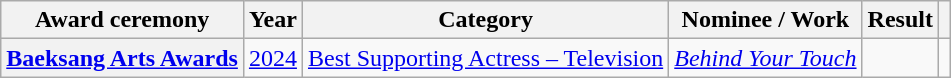<table class="wikitable plainrowheaders sortable">
<tr>
<th scope="col">Award ceremony</th>
<th scope="col">Year</th>
<th scope="col">Category</th>
<th scope="col">Nominee / Work</th>
<th scope="col">Result</th>
<th scope="col" class="unsortable"></th>
</tr>
<tr>
<th scope="row"><a href='#'>Baeksang Arts Awards</a></th>
<td style="text-align:center"><a href='#'>2024</a></td>
<td><a href='#'>Best Supporting Actress – Television</a></td>
<td><em><a href='#'>Behind Your Touch</a></em></td>
<td></td>
<td style="text-align:center"></td>
</tr>
</table>
